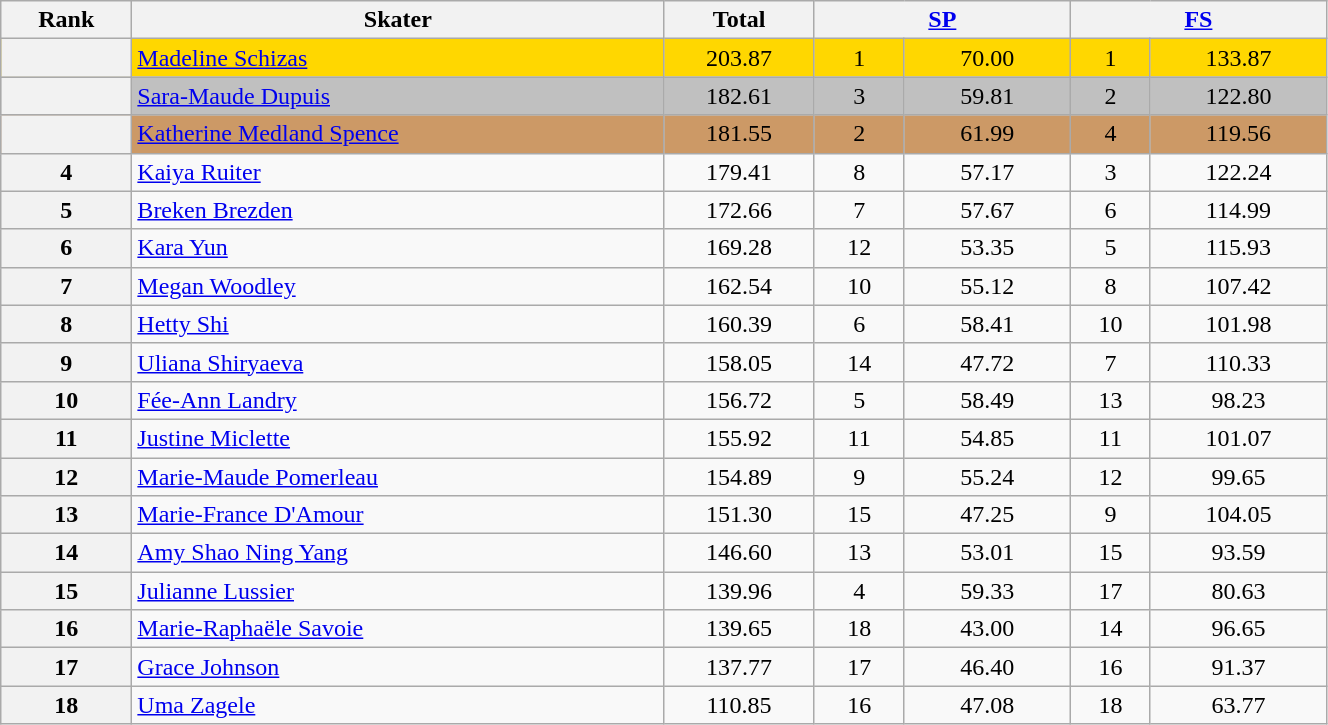<table class="wikitable sortable" style="text-align:center; width:70%">
<tr>
<th scope="col">Rank</th>
<th scope="col">Skater</th>
<th scope="col">Total</th>
<th scope="col" colspan="2" width="80px"><a href='#'>SP</a></th>
<th scope="col" colspan="2" width="80px"><a href='#'>FS</a></th>
</tr>
<tr bgcolor="gold">
<th scope="row"></th>
<td align="left"><a href='#'>Madeline Schizas</a></td>
<td>203.87</td>
<td>1</td>
<td>70.00</td>
<td>1</td>
<td>133.87</td>
</tr>
<tr bgcolor="silver">
<th scope="row"></th>
<td align="left"><a href='#'>Sara-Maude Dupuis</a></td>
<td>182.61</td>
<td>3</td>
<td>59.81</td>
<td>2</td>
<td>122.80</td>
</tr>
<tr bgcolor="cc9966">
<th scope="row"></th>
<td align="left"><a href='#'>Katherine Medland Spence</a></td>
<td>181.55</td>
<td>2</td>
<td>61.99</td>
<td>4</td>
<td>119.56</td>
</tr>
<tr>
<th scope="row">4</th>
<td align="left"><a href='#'>Kaiya Ruiter</a></td>
<td>179.41</td>
<td>8</td>
<td>57.17</td>
<td>3</td>
<td>122.24</td>
</tr>
<tr>
<th scope="row">5</th>
<td align="left"><a href='#'>Breken Brezden</a></td>
<td>172.66</td>
<td>7</td>
<td>57.67</td>
<td>6</td>
<td>114.99</td>
</tr>
<tr>
<th scope="row">6</th>
<td align="left"><a href='#'>Kara Yun</a></td>
<td>169.28</td>
<td>12</td>
<td>53.35</td>
<td>5</td>
<td>115.93</td>
</tr>
<tr>
<th scope="row">7</th>
<td align="left"><a href='#'>Megan Woodley</a></td>
<td>162.54</td>
<td>10</td>
<td>55.12</td>
<td>8</td>
<td>107.42</td>
</tr>
<tr>
<th scope="row">8</th>
<td align="left"><a href='#'>Hetty Shi</a></td>
<td>160.39</td>
<td>6</td>
<td>58.41</td>
<td>10</td>
<td>101.98</td>
</tr>
<tr>
<th scope="row">9</th>
<td align="left"><a href='#'>Uliana Shiryaeva</a></td>
<td>158.05</td>
<td>14</td>
<td>47.72</td>
<td>7</td>
<td>110.33</td>
</tr>
<tr>
<th scope="row">10</th>
<td align="left"><a href='#'>Fée-Ann Landry</a></td>
<td>156.72</td>
<td>5</td>
<td>58.49</td>
<td>13</td>
<td>98.23</td>
</tr>
<tr>
<th scope="row">11</th>
<td align="left"><a href='#'>Justine Miclette</a></td>
<td>155.92</td>
<td>11</td>
<td>54.85</td>
<td>11</td>
<td>101.07</td>
</tr>
<tr>
<th scope="row">12</th>
<td align="left"><a href='#'>Marie-Maude Pomerleau</a></td>
<td>154.89</td>
<td>9</td>
<td>55.24</td>
<td>12</td>
<td>99.65</td>
</tr>
<tr>
<th scope="row">13</th>
<td align="left"><a href='#'>Marie-France D'Amour</a></td>
<td>151.30</td>
<td>15</td>
<td>47.25</td>
<td>9</td>
<td>104.05</td>
</tr>
<tr>
<th scope="row">14</th>
<td align="left"><a href='#'>Amy Shao Ning Yang</a></td>
<td>146.60</td>
<td>13</td>
<td>53.01</td>
<td>15</td>
<td>93.59</td>
</tr>
<tr>
<th scope="row">15</th>
<td align="left"><a href='#'>Julianne Lussier</a></td>
<td>139.96</td>
<td>4</td>
<td>59.33</td>
<td>17</td>
<td>80.63</td>
</tr>
<tr>
<th scope="row">16</th>
<td align="left"><a href='#'>Marie-Raphaële Savoie</a></td>
<td>139.65</td>
<td>18</td>
<td>43.00</td>
<td>14</td>
<td>96.65</td>
</tr>
<tr>
<th scope="row">17</th>
<td align="left"><a href='#'>Grace Johnson</a></td>
<td>137.77</td>
<td>17</td>
<td>46.40</td>
<td>16</td>
<td>91.37</td>
</tr>
<tr>
<th scope="row">18</th>
<td align="left"><a href='#'>Uma Zagele</a></td>
<td>110.85</td>
<td>16</td>
<td>47.08</td>
<td>18</td>
<td>63.77</td>
</tr>
</table>
